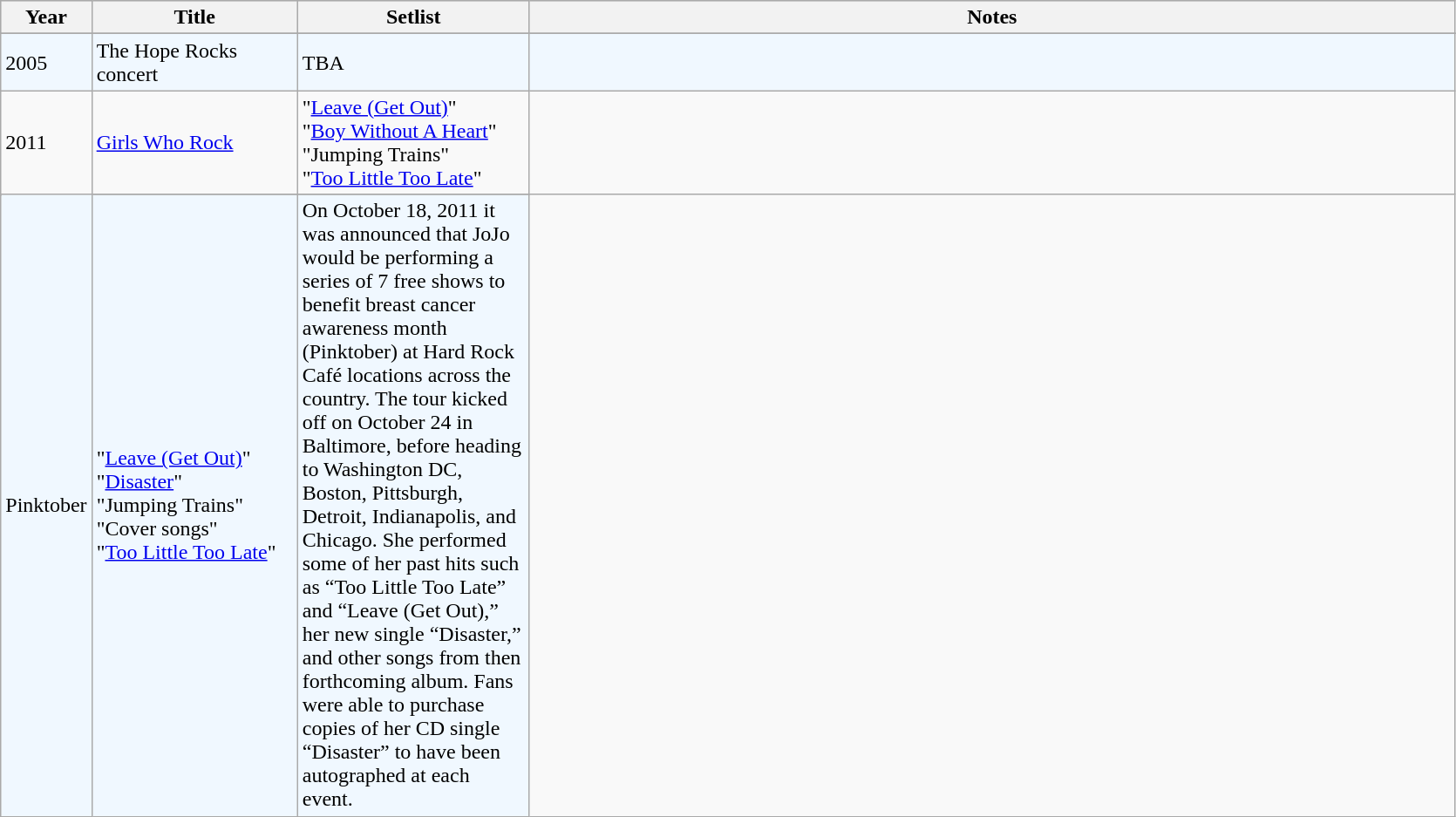<table class="wikitable"|width=100%>
<tr bgcolor="#CCCCCC">
<th align="left" valign="top" width="30">Year</th>
<th align="left" valign="top" width="150">Title</th>
<th align="left" valign="top" width="170">Setlist</th>
<th align="left" valign="top" width="700">Notes</th>
</tr>
<tr>
</tr>
<tr ---- bgcolor="#F0F8FF">
<td rowspan="1">2005</td>
<td>The Hope Rocks concert</td>
<td>TBA</td>
<td></td>
</tr>
<tr>
<td rowspan="2">2011</td>
<td><a href='#'>Girls Who Rock</a></td>
<td>"<a href='#'>Leave (Get Out)</a>"<br>"<a href='#'>Boy Without A Heart</a>"<br>"Jumping Trains"<br>"<a href='#'>Too Little Too Late</a>"</td>
<td></td>
</tr>
<tr>
</tr>
<tr ---- bgcolor="#F0F8FF">
<td>Pinktober</td>
<td>"<a href='#'>Leave (Get Out)</a>"<br>"<a href='#'>Disaster</a>"<br>"Jumping Trains"<br>"Cover songs"<br>"<a href='#'>Too Little Too Late</a>"</td>
<td>On October 18, 2011 it was announced that JoJo would be performing a series of 7 free shows to benefit breast cancer awareness month (Pinktober) at Hard Rock Café locations across the country. The tour kicked off on October 24 in Baltimore, before heading to Washington DC, Boston, Pittsburgh, Detroit, Indianapolis, and Chicago. She performed some of her past hits such as “Too Little Too Late” and “Leave (Get Out),” her new single “Disaster,” and other songs from then forthcoming album. Fans were able to purchase copies of her CD single “Disaster” to have been autographed at each event.</td>
</tr>
</table>
